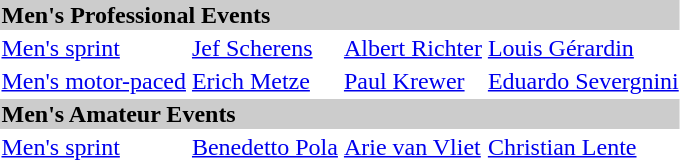<table>
<tr bgcolor="#cccccc">
<td colspan=7><strong>Men's Professional Events</strong></td>
</tr>
<tr>
<td><a href='#'>Men's sprint</a> <br></td>
<td><a href='#'>Jef Scherens</a><br></td>
<td><a href='#'>Albert Richter</a><br></td>
<td><a href='#'>Louis Gérardin</a><br></td>
</tr>
<tr>
<td><a href='#'>Men's motor-paced</a><br></td>
<td><a href='#'>Erich Metze</a><br></td>
<td><a href='#'>Paul Krewer</a><br></td>
<td><a href='#'>Eduardo Severgnini</a><br></td>
</tr>
<tr bgcolor="#cccccc">
<td colspan=7><strong>Men's Amateur Events</strong></td>
</tr>
<tr>
<td><a href='#'>Men's sprint</a> <br></td>
<td><a href='#'>Benedetto Pola</a> <br></td>
<td><a href='#'>Arie van Vliet</a> <br></td>
<td><a href='#'>Christian Lente</a> <br></td>
</tr>
</table>
